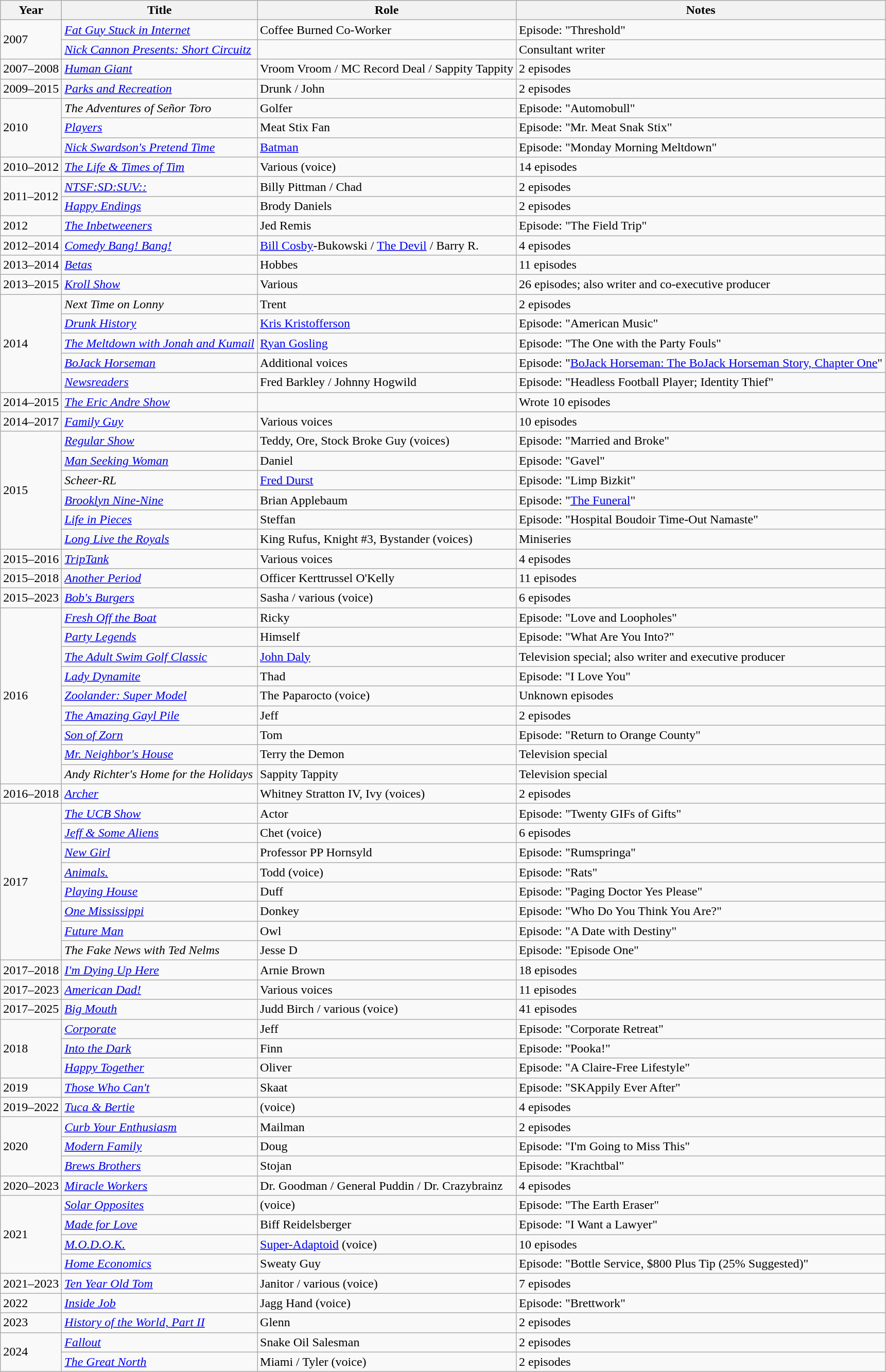<table class = "wikitable sortable">
<tr>
<th>Year</th>
<th>Title</th>
<th>Role</th>
<th class = "unsortable">Notes</th>
</tr>
<tr>
<td rowspan="2">2007</td>
<td><em><a href='#'>Fat Guy Stuck in Internet</a></em></td>
<td>Coffee Burned Co-Worker</td>
<td>Episode: "Threshold"</td>
</tr>
<tr>
<td><em><a href='#'>Nick Cannon Presents: Short Circuitz</a></em></td>
<td></td>
<td>Consultant writer</td>
</tr>
<tr>
<td>2007–2008</td>
<td><em><a href='#'>Human Giant</a></em></td>
<td>Vroom Vroom / MC Record Deal / Sappity Tappity</td>
<td>2 episodes</td>
</tr>
<tr>
<td>2009–2015</td>
<td><em><a href='#'>Parks and Recreation</a></em></td>
<td>Drunk / John</td>
<td>2 episodes</td>
</tr>
<tr>
<td rowspan="3">2010</td>
<td><em>The Adventures of Señor Toro</em></td>
<td>Golfer</td>
<td>Episode: "Automobull"</td>
</tr>
<tr>
<td><em><a href='#'>Players</a></em></td>
<td>Meat Stix Fan</td>
<td>Episode: "Mr. Meat Snak Stix"</td>
</tr>
<tr>
<td><em><a href='#'>Nick Swardson's Pretend Time</a></em></td>
<td><a href='#'>Batman</a></td>
<td>Episode: "Monday Morning Meltdown"</td>
</tr>
<tr>
<td>2010–2012</td>
<td><em><a href='#'>The Life & Times of Tim</a></em></td>
<td>Various (voice)</td>
<td>14 episodes</td>
</tr>
<tr>
<td rowspan="2">2011–2012</td>
<td><em><a href='#'>NTSF:SD:SUV::</a></em></td>
<td>Billy Pittman / Chad</td>
<td>2 episodes</td>
</tr>
<tr>
<td><em><a href='#'>Happy Endings</a></em></td>
<td>Brody Daniels</td>
<td>2 episodes</td>
</tr>
<tr>
<td>2012</td>
<td><em><a href='#'>The Inbetweeners</a></em></td>
<td>Jed Remis</td>
<td>Episode: "The Field Trip"</td>
</tr>
<tr>
<td>2012–2014</td>
<td><em><a href='#'>Comedy Bang! Bang!</a></em></td>
<td><a href='#'>Bill Cosby</a>-Bukowski / <a href='#'>The Devil</a> / Barry R.</td>
<td>4 episodes</td>
</tr>
<tr>
<td>2013–2014</td>
<td><em><a href='#'>Betas</a></em></td>
<td>Hobbes</td>
<td>11 episodes</td>
</tr>
<tr>
<td>2013–2015</td>
<td><em><a href='#'>Kroll Show</a></em></td>
<td>Various</td>
<td>26 episodes; also writer and co-executive producer</td>
</tr>
<tr>
<td rowspan="5">2014</td>
<td><em>Next Time on Lonny</em></td>
<td>Trent</td>
<td>2 episodes</td>
</tr>
<tr>
<td><em><a href='#'>Drunk History</a></em></td>
<td><a href='#'>Kris Kristofferson</a></td>
<td>Episode: "American Music"</td>
</tr>
<tr>
<td><em><a href='#'>The Meltdown with Jonah and Kumail</a></em></td>
<td><a href='#'>Ryan Gosling</a></td>
<td>Episode: "The One with the Party Fouls"</td>
</tr>
<tr>
<td><em><a href='#'>BoJack Horseman</a></em></td>
<td>Additional voices</td>
<td>Episode: "<a href='#'>BoJack Horseman: The BoJack Horseman Story, Chapter One</a>"</td>
</tr>
<tr>
<td><em><a href='#'>Newsreaders</a></em></td>
<td>Fred Barkley / Johnny Hogwild</td>
<td>Episode: "Headless Football Player; Identity Thief"</td>
</tr>
<tr>
<td>2014–2015</td>
<td><em><a href='#'>The Eric Andre Show</a></em></td>
<td></td>
<td>Wrote 10 episodes</td>
</tr>
<tr>
<td>2014–2017</td>
<td><em><a href='#'>Family Guy</a></em></td>
<td>Various voices</td>
<td>10 episodes</td>
</tr>
<tr>
<td rowspan="6">2015</td>
<td><em><a href='#'>Regular Show</a></em></td>
<td>Teddy, Ore, Stock Broke Guy (voices)</td>
<td>Episode: "Married and Broke"</td>
</tr>
<tr>
<td><em><a href='#'>Man Seeking Woman</a></em></td>
<td>Daniel</td>
<td>Episode: "Gavel"</td>
</tr>
<tr>
<td><em>Scheer-RL</em></td>
<td><a href='#'>Fred Durst</a></td>
<td>Episode: "Limp Bizkit"</td>
</tr>
<tr>
<td><em><a href='#'>Brooklyn Nine-Nine</a></em></td>
<td>Brian Applebaum</td>
<td>Episode: "<a href='#'>The Funeral</a>"</td>
</tr>
<tr>
<td><em><a href='#'>Life in Pieces</a></em></td>
<td>Steffan</td>
<td>Episode: "Hospital Boudoir Time-Out Namaste"</td>
</tr>
<tr>
<td><em><a href='#'>Long Live the Royals</a></em></td>
<td>King Rufus, Knight #3, Bystander (voices)</td>
<td>Miniseries</td>
</tr>
<tr>
<td>2015–2016</td>
<td><em><a href='#'>TripTank</a></em></td>
<td>Various voices</td>
<td>4 episodes</td>
</tr>
<tr>
<td>2015–2018</td>
<td><em><a href='#'>Another Period</a></em></td>
<td>Officer Kerttrussel O'Kelly</td>
<td>11 episodes</td>
</tr>
<tr>
<td>2015–2023</td>
<td><em><a href='#'>Bob's Burgers</a></em></td>
<td>Sasha / various (voice)</td>
<td>6 episodes</td>
</tr>
<tr>
<td rowspan="9">2016</td>
<td><em><a href='#'>Fresh Off the Boat</a></em></td>
<td>Ricky</td>
<td>Episode: "Love and Loopholes"</td>
</tr>
<tr>
<td><em><a href='#'>Party Legends</a></em></td>
<td>Himself</td>
<td>Episode: "What Are You Into?"</td>
</tr>
<tr>
<td><em><a href='#'>The Adult Swim Golf Classic</a></em></td>
<td><a href='#'>John Daly</a></td>
<td>Television special; also writer and executive producer</td>
</tr>
<tr>
<td><em><a href='#'>Lady Dynamite</a></em></td>
<td>Thad</td>
<td>Episode: "I Love You"</td>
</tr>
<tr>
<td><em><a href='#'>Zoolander: Super Model</a></em></td>
<td>The Paparocto (voice)</td>
<td>Unknown episodes</td>
</tr>
<tr>
<td><em><a href='#'>The Amazing Gayl Pile</a></em></td>
<td>Jeff</td>
<td>2 episodes</td>
</tr>
<tr>
<td><em><a href='#'>Son of Zorn</a></em></td>
<td>Tom</td>
<td>Episode: "Return to Orange County"</td>
</tr>
<tr>
<td><em><a href='#'>Mr. Neighbor's House</a></em></td>
<td>Terry the Demon</td>
<td>Television special</td>
</tr>
<tr>
<td><em>Andy Richter's Home for the Holidays</em></td>
<td>Sappity Tappity</td>
<td>Television special</td>
</tr>
<tr>
<td>2016–2018</td>
<td><em><a href='#'>Archer</a></em></td>
<td>Whitney Stratton IV, Ivy (voices)</td>
<td>2 episodes</td>
</tr>
<tr>
<td rowspan="8">2017</td>
<td><em><a href='#'>The UCB Show</a></em></td>
<td>Actor</td>
<td>Episode: "Twenty GIFs of Gifts"</td>
</tr>
<tr>
<td><em><a href='#'>Jeff & Some Aliens</a></em></td>
<td>Chet (voice)</td>
<td>6 episodes</td>
</tr>
<tr>
<td><em><a href='#'>New Girl</a></em></td>
<td>Professor PP Hornsyld</td>
<td>Episode: "Rumspringa"</td>
</tr>
<tr>
<td><em><a href='#'>Animals.</a></em></td>
<td>Todd (voice)</td>
<td>Episode: "Rats"</td>
</tr>
<tr>
<td><em><a href='#'>Playing House</a></em></td>
<td>Duff</td>
<td>Episode: "Paging Doctor Yes Please"</td>
</tr>
<tr>
<td><em><a href='#'>One Mississippi</a></em></td>
<td>Donkey</td>
<td>Episode: "Who Do You Think You Are?"</td>
</tr>
<tr>
<td><em><a href='#'>Future Man</a></em></td>
<td>Owl</td>
<td>Episode: "A Date with Destiny"</td>
</tr>
<tr>
<td><em>The Fake News with Ted Nelms</em></td>
<td>Jesse D</td>
<td>Episode: "Episode One"</td>
</tr>
<tr>
<td>2017–2018</td>
<td><em><a href='#'>I'm Dying Up Here</a></em></td>
<td>Arnie Brown</td>
<td>18 episodes</td>
</tr>
<tr>
<td>2017–2023</td>
<td><em><a href='#'>American Dad!</a></em></td>
<td>Various voices</td>
<td>11 episodes</td>
</tr>
<tr>
<td>2017–2025</td>
<td><em><a href='#'>Big Mouth</a></em></td>
<td>Judd Birch / various (voice)</td>
<td>41 episodes</td>
</tr>
<tr>
<td rowspan="3">2018</td>
<td><em><a href='#'>Corporate</a></em></td>
<td>Jeff</td>
<td>Episode: "Corporate Retreat"</td>
</tr>
<tr>
<td><em><a href='#'>Into the Dark</a></em></td>
<td>Finn</td>
<td>Episode: "Pooka!"</td>
</tr>
<tr>
<td><em><a href='#'>Happy Together</a></em></td>
<td>Oliver</td>
<td>Episode: "A Claire-Free Lifestyle"</td>
</tr>
<tr>
<td>2019</td>
<td><em><a href='#'>Those Who Can't</a></em></td>
<td>Skaat</td>
<td>Episode: "SKAppily Ever After"</td>
</tr>
<tr>
<td>2019–2022</td>
<td><em><a href='#'>Tuca & Bertie</a></em></td>
<td>(voice)</td>
<td>4 episodes</td>
</tr>
<tr>
<td rowspan="3">2020</td>
<td><em><a href='#'>Curb Your Enthusiasm</a></em></td>
<td>Mailman</td>
<td>2 episodes</td>
</tr>
<tr>
<td><em><a href='#'>Modern Family</a></em></td>
<td>Doug</td>
<td>Episode: "I'm Going to Miss This"</td>
</tr>
<tr>
<td><em><a href='#'>Brews Brothers</a></em></td>
<td>Stojan</td>
<td>Episode: "Krachtbal"</td>
</tr>
<tr>
<td>2020–2023</td>
<td><em><a href='#'>Miracle Workers</a></em></td>
<td>Dr. Goodman / General Puddin / Dr. Crazybrainz</td>
<td>4 episodes</td>
</tr>
<tr>
<td rowspan="4">2021</td>
<td><em><a href='#'>Solar Opposites</a></em></td>
<td>(voice)</td>
<td>Episode: "The Earth Eraser"</td>
</tr>
<tr>
<td><em><a href='#'>Made for Love</a></em></td>
<td>Biff Reidelsberger</td>
<td>Episode: "I Want a Lawyer"</td>
</tr>
<tr>
<td><em><a href='#'>M.O.D.O.K.</a></em></td>
<td><a href='#'>Super-Adaptoid</a> (voice)</td>
<td>10 episodes</td>
</tr>
<tr>
<td><em><a href='#'>Home Economics</a></em></td>
<td>Sweaty Guy</td>
<td>Episode: "Bottle Service, $800 Plus Tip (25% Suggested)"</td>
</tr>
<tr>
<td>2021–2023</td>
<td><em><a href='#'>Ten Year Old Tom</a></em></td>
<td>Janitor / various (voice)</td>
<td>7 episodes</td>
</tr>
<tr>
<td>2022</td>
<td><em><a href='#'>Inside Job</a></em></td>
<td>Jagg Hand (voice)</td>
<td>Episode: "Brettwork"</td>
</tr>
<tr>
<td>2023</td>
<td><em><a href='#'>History of the World, Part II</a></em></td>
<td>Glenn</td>
<td>2 episodes</td>
</tr>
<tr>
<td rowspan="4">2024</td>
<td><em><a href='#'>Fallout</a></em></td>
<td>Snake Oil Salesman</td>
<td>2 episodes</td>
</tr>
<tr>
<td><em><a href='#'>The Great North</a></em></td>
<td>Miami / Tyler (voice)</td>
<td>2 episodes</td>
</tr>
</table>
